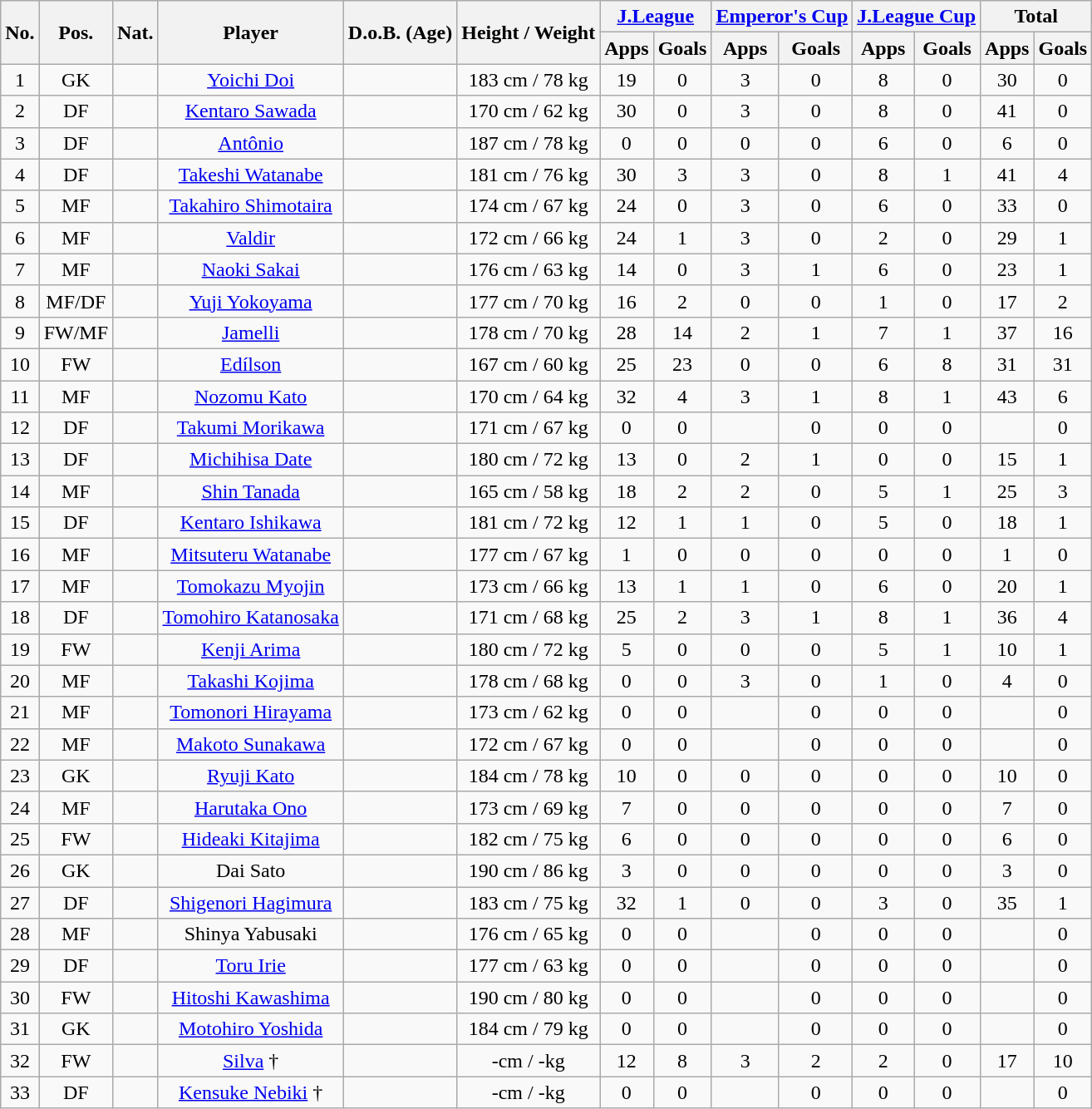<table class="wikitable" style="text-align:center;">
<tr>
<th rowspan="2">No.</th>
<th rowspan="2">Pos.</th>
<th rowspan="2">Nat.</th>
<th rowspan="2">Player</th>
<th rowspan="2">D.o.B. (Age)</th>
<th rowspan="2">Height / Weight</th>
<th colspan="2"><a href='#'>J.League</a></th>
<th colspan="2"><a href='#'>Emperor's Cup</a></th>
<th colspan="2"><a href='#'>J.League Cup</a></th>
<th colspan="2">Total</th>
</tr>
<tr>
<th>Apps</th>
<th>Goals</th>
<th>Apps</th>
<th>Goals</th>
<th>Apps</th>
<th>Goals</th>
<th>Apps</th>
<th>Goals</th>
</tr>
<tr>
<td>1</td>
<td>GK</td>
<td></td>
<td><a href='#'>Yoichi Doi</a></td>
<td></td>
<td>183 cm / 78 kg</td>
<td>19</td>
<td>0</td>
<td>3</td>
<td>0</td>
<td>8</td>
<td>0</td>
<td>30</td>
<td>0</td>
</tr>
<tr>
<td>2</td>
<td>DF</td>
<td></td>
<td><a href='#'>Kentaro Sawada</a></td>
<td></td>
<td>170 cm / 62 kg</td>
<td>30</td>
<td>0</td>
<td>3</td>
<td>0</td>
<td>8</td>
<td>0</td>
<td>41</td>
<td>0</td>
</tr>
<tr>
<td>3</td>
<td>DF</td>
<td></td>
<td><a href='#'>Antônio</a></td>
<td></td>
<td>187 cm / 78 kg</td>
<td>0</td>
<td>0</td>
<td>0</td>
<td>0</td>
<td>6</td>
<td>0</td>
<td>6</td>
<td>0</td>
</tr>
<tr>
<td>4</td>
<td>DF</td>
<td></td>
<td><a href='#'>Takeshi Watanabe</a></td>
<td></td>
<td>181 cm / 76 kg</td>
<td>30</td>
<td>3</td>
<td>3</td>
<td>0</td>
<td>8</td>
<td>1</td>
<td>41</td>
<td>4</td>
</tr>
<tr>
<td>5</td>
<td>MF</td>
<td></td>
<td><a href='#'>Takahiro Shimotaira</a></td>
<td></td>
<td>174 cm / 67 kg</td>
<td>24</td>
<td>0</td>
<td>3</td>
<td>0</td>
<td>6</td>
<td>0</td>
<td>33</td>
<td>0</td>
</tr>
<tr>
<td>6</td>
<td>MF</td>
<td></td>
<td><a href='#'>Valdir</a></td>
<td></td>
<td>172 cm / 66 kg</td>
<td>24</td>
<td>1</td>
<td>3</td>
<td>0</td>
<td>2</td>
<td>0</td>
<td>29</td>
<td>1</td>
</tr>
<tr>
<td>7</td>
<td>MF</td>
<td></td>
<td><a href='#'>Naoki Sakai</a></td>
<td></td>
<td>176 cm / 63 kg</td>
<td>14</td>
<td>0</td>
<td>3</td>
<td>1</td>
<td>6</td>
<td>0</td>
<td>23</td>
<td>1</td>
</tr>
<tr>
<td>8</td>
<td>MF/DF</td>
<td></td>
<td><a href='#'>Yuji Yokoyama</a></td>
<td></td>
<td>177 cm / 70 kg</td>
<td>16</td>
<td>2</td>
<td>0</td>
<td>0</td>
<td>1</td>
<td>0</td>
<td>17</td>
<td>2</td>
</tr>
<tr>
<td>9</td>
<td>FW/MF</td>
<td></td>
<td><a href='#'>Jamelli</a></td>
<td></td>
<td>178 cm / 70 kg</td>
<td>28</td>
<td>14</td>
<td>2</td>
<td>1</td>
<td>7</td>
<td>1</td>
<td>37</td>
<td>16</td>
</tr>
<tr>
<td>10</td>
<td>FW</td>
<td></td>
<td><a href='#'>Edílson</a></td>
<td></td>
<td>167 cm / 60 kg</td>
<td>25</td>
<td>23</td>
<td>0</td>
<td>0</td>
<td>6</td>
<td>8</td>
<td>31</td>
<td>31</td>
</tr>
<tr>
<td>11</td>
<td>MF</td>
<td></td>
<td><a href='#'>Nozomu Kato</a></td>
<td></td>
<td>170 cm / 64 kg</td>
<td>32</td>
<td>4</td>
<td>3</td>
<td>1</td>
<td>8</td>
<td>1</td>
<td>43</td>
<td>6</td>
</tr>
<tr>
<td>12</td>
<td>DF</td>
<td></td>
<td><a href='#'>Takumi Morikawa</a></td>
<td></td>
<td>171 cm / 67 kg</td>
<td>0</td>
<td>0</td>
<td></td>
<td>0</td>
<td>0</td>
<td>0</td>
<td></td>
<td>0</td>
</tr>
<tr>
<td>13</td>
<td>DF</td>
<td></td>
<td><a href='#'>Michihisa Date</a></td>
<td></td>
<td>180 cm / 72 kg</td>
<td>13</td>
<td>0</td>
<td>2</td>
<td>1</td>
<td>0</td>
<td>0</td>
<td>15</td>
<td>1</td>
</tr>
<tr>
<td>14</td>
<td>MF</td>
<td></td>
<td><a href='#'>Shin Tanada</a></td>
<td></td>
<td>165 cm / 58 kg</td>
<td>18</td>
<td>2</td>
<td>2</td>
<td>0</td>
<td>5</td>
<td>1</td>
<td>25</td>
<td>3</td>
</tr>
<tr>
<td>15</td>
<td>DF</td>
<td></td>
<td><a href='#'>Kentaro Ishikawa</a></td>
<td></td>
<td>181 cm / 72 kg</td>
<td>12</td>
<td>1</td>
<td>1</td>
<td>0</td>
<td>5</td>
<td>0</td>
<td>18</td>
<td>1</td>
</tr>
<tr>
<td>16</td>
<td>MF</td>
<td></td>
<td><a href='#'>Mitsuteru Watanabe</a></td>
<td></td>
<td>177 cm / 67 kg</td>
<td>1</td>
<td>0</td>
<td>0</td>
<td>0</td>
<td>0</td>
<td>0</td>
<td>1</td>
<td>0</td>
</tr>
<tr>
<td>17</td>
<td>MF</td>
<td></td>
<td><a href='#'>Tomokazu Myojin</a></td>
<td></td>
<td>173 cm / 66 kg</td>
<td>13</td>
<td>1</td>
<td>1</td>
<td>0</td>
<td>6</td>
<td>0</td>
<td>20</td>
<td>1</td>
</tr>
<tr>
<td>18</td>
<td>DF</td>
<td></td>
<td><a href='#'>Tomohiro Katanosaka</a></td>
<td></td>
<td>171 cm / 68 kg</td>
<td>25</td>
<td>2</td>
<td>3</td>
<td>1</td>
<td>8</td>
<td>1</td>
<td>36</td>
<td>4</td>
</tr>
<tr>
<td>19</td>
<td>FW</td>
<td></td>
<td><a href='#'>Kenji Arima</a></td>
<td></td>
<td>180 cm / 72 kg</td>
<td>5</td>
<td>0</td>
<td>0</td>
<td>0</td>
<td>5</td>
<td>1</td>
<td>10</td>
<td>1</td>
</tr>
<tr>
<td>20</td>
<td>MF</td>
<td></td>
<td><a href='#'>Takashi Kojima</a></td>
<td></td>
<td>178 cm / 68 kg</td>
<td>0</td>
<td>0</td>
<td>3</td>
<td>0</td>
<td>1</td>
<td>0</td>
<td>4</td>
<td>0</td>
</tr>
<tr>
<td>21</td>
<td>MF</td>
<td></td>
<td><a href='#'>Tomonori Hirayama</a></td>
<td></td>
<td>173 cm / 62 kg</td>
<td>0</td>
<td>0</td>
<td></td>
<td>0</td>
<td>0</td>
<td>0</td>
<td></td>
<td>0</td>
</tr>
<tr>
<td>22</td>
<td>MF</td>
<td></td>
<td><a href='#'>Makoto Sunakawa</a></td>
<td></td>
<td>172 cm / 67 kg</td>
<td>0</td>
<td>0</td>
<td></td>
<td>0</td>
<td>0</td>
<td>0</td>
<td></td>
<td>0</td>
</tr>
<tr>
<td>23</td>
<td>GK</td>
<td></td>
<td><a href='#'>Ryuji Kato</a></td>
<td></td>
<td>184 cm / 78 kg</td>
<td>10</td>
<td>0</td>
<td>0</td>
<td>0</td>
<td>0</td>
<td>0</td>
<td>10</td>
<td>0</td>
</tr>
<tr>
<td>24</td>
<td>MF</td>
<td></td>
<td><a href='#'>Harutaka Ono</a></td>
<td></td>
<td>173 cm / 69 kg</td>
<td>7</td>
<td>0</td>
<td>0</td>
<td>0</td>
<td>0</td>
<td>0</td>
<td>7</td>
<td>0</td>
</tr>
<tr>
<td>25</td>
<td>FW</td>
<td></td>
<td><a href='#'>Hideaki Kitajima</a></td>
<td></td>
<td>182 cm / 75 kg</td>
<td>6</td>
<td>0</td>
<td>0</td>
<td>0</td>
<td>0</td>
<td>0</td>
<td>6</td>
<td>0</td>
</tr>
<tr>
<td>26</td>
<td>GK</td>
<td></td>
<td>Dai Sato</td>
<td></td>
<td>190 cm / 86 kg</td>
<td>3</td>
<td>0</td>
<td>0</td>
<td>0</td>
<td>0</td>
<td>0</td>
<td>3</td>
<td>0</td>
</tr>
<tr>
<td>27</td>
<td>DF</td>
<td></td>
<td><a href='#'>Shigenori Hagimura</a></td>
<td></td>
<td>183 cm / 75 kg</td>
<td>32</td>
<td>1</td>
<td>0</td>
<td>0</td>
<td>3</td>
<td>0</td>
<td>35</td>
<td>1</td>
</tr>
<tr>
<td>28</td>
<td>MF</td>
<td></td>
<td>Shinya Yabusaki</td>
<td></td>
<td>176 cm / 65 kg</td>
<td>0</td>
<td>0</td>
<td></td>
<td>0</td>
<td>0</td>
<td>0</td>
<td></td>
<td>0</td>
</tr>
<tr>
<td>29</td>
<td>DF</td>
<td></td>
<td><a href='#'>Toru Irie</a></td>
<td></td>
<td>177 cm / 63 kg</td>
<td>0</td>
<td>0</td>
<td></td>
<td>0</td>
<td>0</td>
<td>0</td>
<td></td>
<td>0</td>
</tr>
<tr>
<td>30</td>
<td>FW</td>
<td></td>
<td><a href='#'>Hitoshi Kawashima</a></td>
<td></td>
<td>190 cm / 80 kg</td>
<td>0</td>
<td>0</td>
<td></td>
<td>0</td>
<td>0</td>
<td>0</td>
<td></td>
<td>0</td>
</tr>
<tr>
<td>31</td>
<td>GK</td>
<td></td>
<td><a href='#'>Motohiro Yoshida</a></td>
<td></td>
<td>184 cm / 79 kg</td>
<td>0</td>
<td>0</td>
<td></td>
<td>0</td>
<td>0</td>
<td>0</td>
<td></td>
<td>0</td>
</tr>
<tr>
<td>32</td>
<td>FW</td>
<td></td>
<td><a href='#'>Silva</a> †</td>
<td></td>
<td>-cm / -kg</td>
<td>12</td>
<td>8</td>
<td>3</td>
<td>2</td>
<td>2</td>
<td>0</td>
<td>17</td>
<td>10</td>
</tr>
<tr>
<td>33</td>
<td>DF</td>
<td></td>
<td><a href='#'>Kensuke Nebiki</a> †</td>
<td></td>
<td>-cm / -kg</td>
<td>0</td>
<td>0</td>
<td></td>
<td>0</td>
<td>0</td>
<td>0</td>
<td></td>
<td>0</td>
</tr>
</table>
